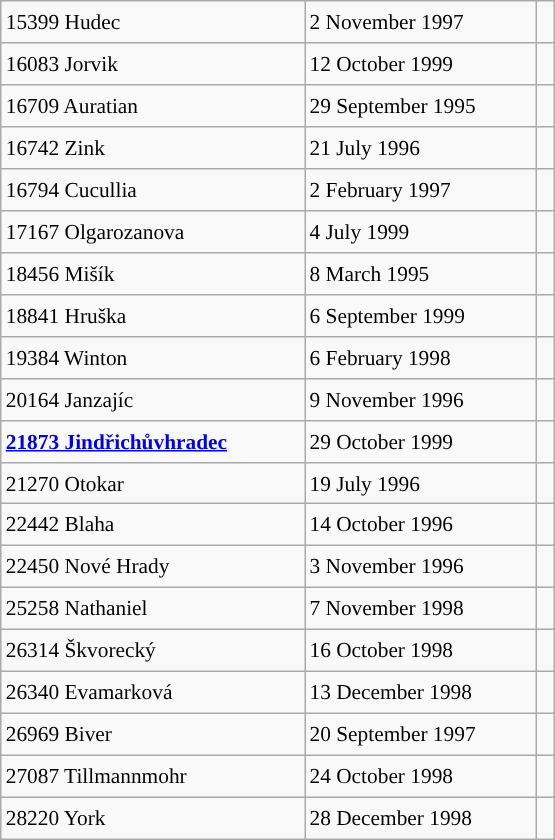<table class="wikitable" style="font-size: 89%; float: left; width: 26em; margin-right: 1em; height: 560px;">
<tr>
<td>15399 Hudec</td>
<td>2 November 1997</td>
<td> </td>
</tr>
<tr>
<td>16083 Jorvik</td>
<td>12 October 1999</td>
<td> </td>
</tr>
<tr>
<td>16709 Auratian</td>
<td>29 September 1995</td>
<td></td>
</tr>
<tr>
<td>16742 Zink</td>
<td>21 July 1996</td>
<td> </td>
</tr>
<tr>
<td>16794 Cucullia</td>
<td>2 February 1997</td>
<td> </td>
</tr>
<tr>
<td>17167 Olgarozanova</td>
<td>4 July 1999</td>
<td> </td>
</tr>
<tr>
<td>18456 Mišík</td>
<td>8 March 1995</td>
<td> </td>
</tr>
<tr>
<td>18841 Hruška</td>
<td>6 September 1999</td>
<td> </td>
</tr>
<tr>
<td>19384 Winton</td>
<td>6 February 1998</td>
<td> </td>
</tr>
<tr>
<td>20164 Janzajíc</td>
<td>9 November 1996</td>
<td> </td>
</tr>
<tr>
<td><strong><a href='#'>21873 Jindřichůvhradec</a></strong></td>
<td>29 October 1999</td>
<td> </td>
</tr>
<tr>
<td>21270 Otokar</td>
<td>19 July 1996</td>
<td> </td>
</tr>
<tr>
<td>22442 Blaha</td>
<td>14 October 1996</td>
<td> </td>
</tr>
<tr>
<td>22450 Nové Hrady</td>
<td>3 November 1996</td>
<td> </td>
</tr>
<tr>
<td>25258 Nathaniel</td>
<td>7 November 1998</td>
<td> </td>
</tr>
<tr>
<td>26314 Škvorecký</td>
<td>16 October 1998</td>
<td> </td>
</tr>
<tr>
<td>26340 Evamarková</td>
<td>13 December 1998</td>
<td> </td>
</tr>
<tr>
<td>26969 Biver</td>
<td>20 September 1997</td>
<td> </td>
</tr>
<tr>
<td>27087 Tillmannmohr</td>
<td>24 October 1998</td>
<td> </td>
</tr>
<tr>
<td>28220 York</td>
<td>28 December 1998</td>
<td> </td>
</tr>
</table>
